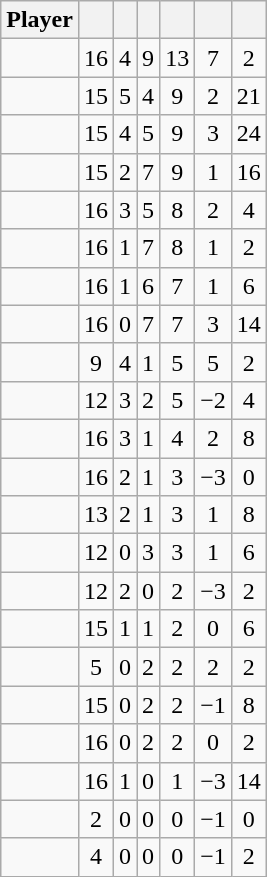<table class="wikitable sortable" style="text-align:center;">
<tr>
<th>Player</th>
<th></th>
<th></th>
<th></th>
<th></th>
<th data-sort-type="number"></th>
<th></th>
</tr>
<tr>
<td></td>
<td>16</td>
<td>4</td>
<td>9</td>
<td>13</td>
<td>7</td>
<td>2</td>
</tr>
<tr>
<td></td>
<td>15</td>
<td>5</td>
<td>4</td>
<td>9</td>
<td>2</td>
<td>21</td>
</tr>
<tr>
<td></td>
<td>15</td>
<td>4</td>
<td>5</td>
<td>9</td>
<td>3</td>
<td>24</td>
</tr>
<tr>
<td></td>
<td>15</td>
<td>2</td>
<td>7</td>
<td>9</td>
<td>1</td>
<td>16</td>
</tr>
<tr>
<td></td>
<td>16</td>
<td>3</td>
<td>5</td>
<td>8</td>
<td>2</td>
<td>4</td>
</tr>
<tr>
<td></td>
<td>16</td>
<td>1</td>
<td>7</td>
<td>8</td>
<td>1</td>
<td>2</td>
</tr>
<tr>
<td></td>
<td>16</td>
<td>1</td>
<td>6</td>
<td>7</td>
<td>1</td>
<td>6</td>
</tr>
<tr>
<td></td>
<td>16</td>
<td>0</td>
<td>7</td>
<td>7</td>
<td>3</td>
<td>14</td>
</tr>
<tr>
<td></td>
<td>9</td>
<td>4</td>
<td>1</td>
<td>5</td>
<td>5</td>
<td>2</td>
</tr>
<tr>
<td></td>
<td>12</td>
<td>3</td>
<td>2</td>
<td>5</td>
<td>−2</td>
<td>4</td>
</tr>
<tr>
<td></td>
<td>16</td>
<td>3</td>
<td>1</td>
<td>4</td>
<td>2</td>
<td>8</td>
</tr>
<tr>
<td></td>
<td>16</td>
<td>2</td>
<td>1</td>
<td>3</td>
<td>−3</td>
<td>0</td>
</tr>
<tr>
<td></td>
<td>13</td>
<td>2</td>
<td>1</td>
<td>3</td>
<td>1</td>
<td>8</td>
</tr>
<tr>
<td></td>
<td>12</td>
<td>0</td>
<td>3</td>
<td>3</td>
<td>1</td>
<td>6</td>
</tr>
<tr>
<td></td>
<td>12</td>
<td>2</td>
<td>0</td>
<td>2</td>
<td>−3</td>
<td>2</td>
</tr>
<tr>
<td></td>
<td>15</td>
<td>1</td>
<td>1</td>
<td>2</td>
<td>0</td>
<td>6</td>
</tr>
<tr>
<td></td>
<td>5</td>
<td>0</td>
<td>2</td>
<td>2</td>
<td>2</td>
<td>2</td>
</tr>
<tr>
<td></td>
<td>15</td>
<td>0</td>
<td>2</td>
<td>2</td>
<td>−1</td>
<td>8</td>
</tr>
<tr>
<td></td>
<td>16</td>
<td>0</td>
<td>2</td>
<td>2</td>
<td>0</td>
<td>2</td>
</tr>
<tr>
<td></td>
<td>16</td>
<td>1</td>
<td>0</td>
<td>1</td>
<td>−3</td>
<td>14</td>
</tr>
<tr>
<td></td>
<td>2</td>
<td>0</td>
<td>0</td>
<td>0</td>
<td>−1</td>
<td>0</td>
</tr>
<tr>
<td></td>
<td>4</td>
<td>0</td>
<td>0</td>
<td>0</td>
<td>−1</td>
<td>2</td>
</tr>
</table>
